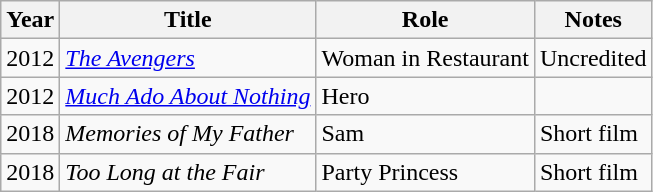<table class="wikitable">
<tr>
<th>Year</th>
<th>Title</th>
<th>Role</th>
<th>Notes</th>
</tr>
<tr>
<td>2012</td>
<td><em><a href='#'>The Avengers</a></em></td>
<td>Woman in Restaurant</td>
<td>Uncredited</td>
</tr>
<tr>
<td>2012</td>
<td><em><a href='#'>Much Ado About Nothing</a></em></td>
<td>Hero</td>
<td></td>
</tr>
<tr>
<td>2018</td>
<td><em>Memories of My Father</em></td>
<td>Sam</td>
<td>Short film</td>
</tr>
<tr>
<td>2018</td>
<td><em>Too Long at the Fair</em></td>
<td>Party Princess</td>
<td>Short film</td>
</tr>
</table>
